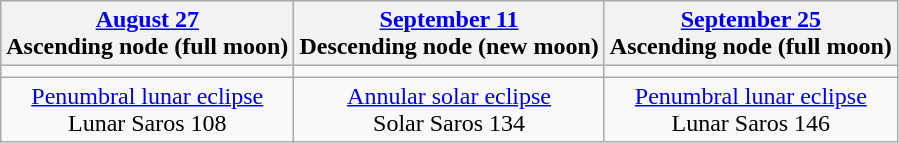<table class="wikitable">
<tr>
<th><a href='#'>August 27</a><br>Ascending node (full moon)<br></th>
<th><a href='#'>September 11</a><br>Descending node (new moon)<br></th>
<th><a href='#'>September 25</a><br>Ascending node (full moon)<br></th>
</tr>
<tr>
<td></td>
<td></td>
<td></td>
</tr>
<tr align=center>
<td><a href='#'>Penumbral lunar eclipse</a><br>Lunar Saros 108</td>
<td><a href='#'>Annular solar eclipse</a><br>Solar Saros 134</td>
<td><a href='#'>Penumbral lunar eclipse</a><br>Lunar Saros 146</td>
</tr>
</table>
